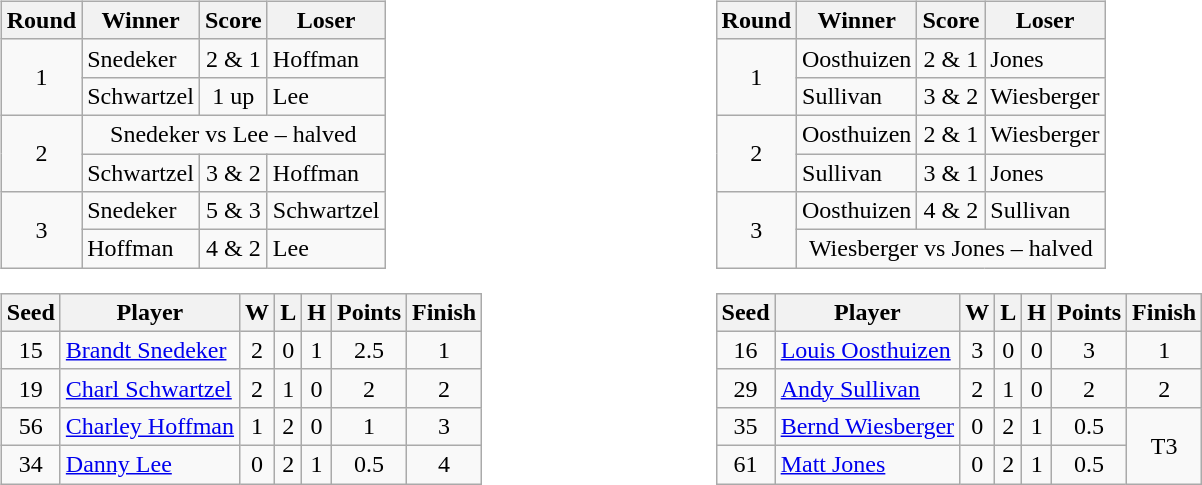<table style="width: 60em">
<tr>
<td><br><table class="wikitable">
<tr>
<th>Round</th>
<th>Winner</th>
<th>Score</th>
<th>Loser</th>
</tr>
<tr>
<td align=center rowspan=2>1</td>
<td>Snedeker</td>
<td align=center>2 & 1</td>
<td>Hoffman</td>
</tr>
<tr>
<td>Schwartzel</td>
<td align=center>1 up</td>
<td>Lee</td>
</tr>
<tr>
<td align=center rowspan=2>2</td>
<td colspan=3 align=center>Snedeker vs Lee  – halved</td>
</tr>
<tr>
<td>Schwartzel</td>
<td align=center>3 & 2</td>
<td>Hoffman</td>
</tr>
<tr>
<td align=center rowspan=2>3</td>
<td>Snedeker</td>
<td align=center>5 & 3</td>
<td>Schwartzel</td>
</tr>
<tr>
<td>Hoffman</td>
<td align=center>4 & 2</td>
<td>Lee</td>
</tr>
</table>
<table class="wikitable" style="text-align:center">
<tr>
<th>Seed</th>
<th>Player</th>
<th>W</th>
<th>L</th>
<th>H</th>
<th>Points</th>
<th>Finish</th>
</tr>
<tr>
<td>15</td>
<td align=left> <a href='#'>Brandt Snedeker</a></td>
<td>2</td>
<td>0</td>
<td>1</td>
<td>2.5</td>
<td>1</td>
</tr>
<tr>
<td>19</td>
<td align=left> <a href='#'>Charl Schwartzel</a></td>
<td>2</td>
<td>1</td>
<td>0</td>
<td>2</td>
<td>2</td>
</tr>
<tr>
<td>56</td>
<td align=left> <a href='#'>Charley Hoffman</a></td>
<td>1</td>
<td>2</td>
<td>0</td>
<td>1</td>
<td>3</td>
</tr>
<tr>
<td>34</td>
<td align=left> <a href='#'>Danny Lee</a></td>
<td>0</td>
<td>2</td>
<td>1</td>
<td>0.5</td>
<td>4</td>
</tr>
</table>
</td>
<td><br><table class="wikitable">
<tr>
<th>Round</th>
<th>Winner</th>
<th>Score</th>
<th>Loser</th>
</tr>
<tr>
<td align=center rowspan=2>1</td>
<td>Oosthuizen</td>
<td align=center>2 & 1</td>
<td>Jones</td>
</tr>
<tr>
<td>Sullivan</td>
<td align=center>3 & 2</td>
<td>Wiesberger</td>
</tr>
<tr>
<td align=center rowspan=2>2</td>
<td>Oosthuizen</td>
<td align=center>2 & 1</td>
<td>Wiesberger</td>
</tr>
<tr>
<td>Sullivan</td>
<td align=center>3 & 1</td>
<td>Jones</td>
</tr>
<tr>
<td align=center rowspan=2>3</td>
<td>Oosthuizen</td>
<td align=center>4 & 2</td>
<td>Sullivan</td>
</tr>
<tr>
<td colspan=3 align=center>Wiesberger vs Jones – halved</td>
</tr>
</table>
<table class="wikitable" style="text-align:center">
<tr>
<th>Seed</th>
<th>Player</th>
<th>W</th>
<th>L</th>
<th>H</th>
<th>Points</th>
<th>Finish</th>
</tr>
<tr>
<td>16</td>
<td align=left> <a href='#'>Louis Oosthuizen</a></td>
<td>3</td>
<td>0</td>
<td>0</td>
<td>3</td>
<td>1</td>
</tr>
<tr>
<td>29</td>
<td align=left> <a href='#'>Andy Sullivan</a></td>
<td>2</td>
<td>1</td>
<td>0</td>
<td>2</td>
<td>2</td>
</tr>
<tr>
<td>35</td>
<td align=left> <a href='#'>Bernd Wiesberger</a></td>
<td>0</td>
<td>2</td>
<td>1</td>
<td>0.5</td>
<td rowspan=2>T3</td>
</tr>
<tr>
<td>61</td>
<td align=left> <a href='#'>Matt Jones</a></td>
<td>0</td>
<td>2</td>
<td>1</td>
<td>0.5</td>
</tr>
</table>
</td>
</tr>
</table>
